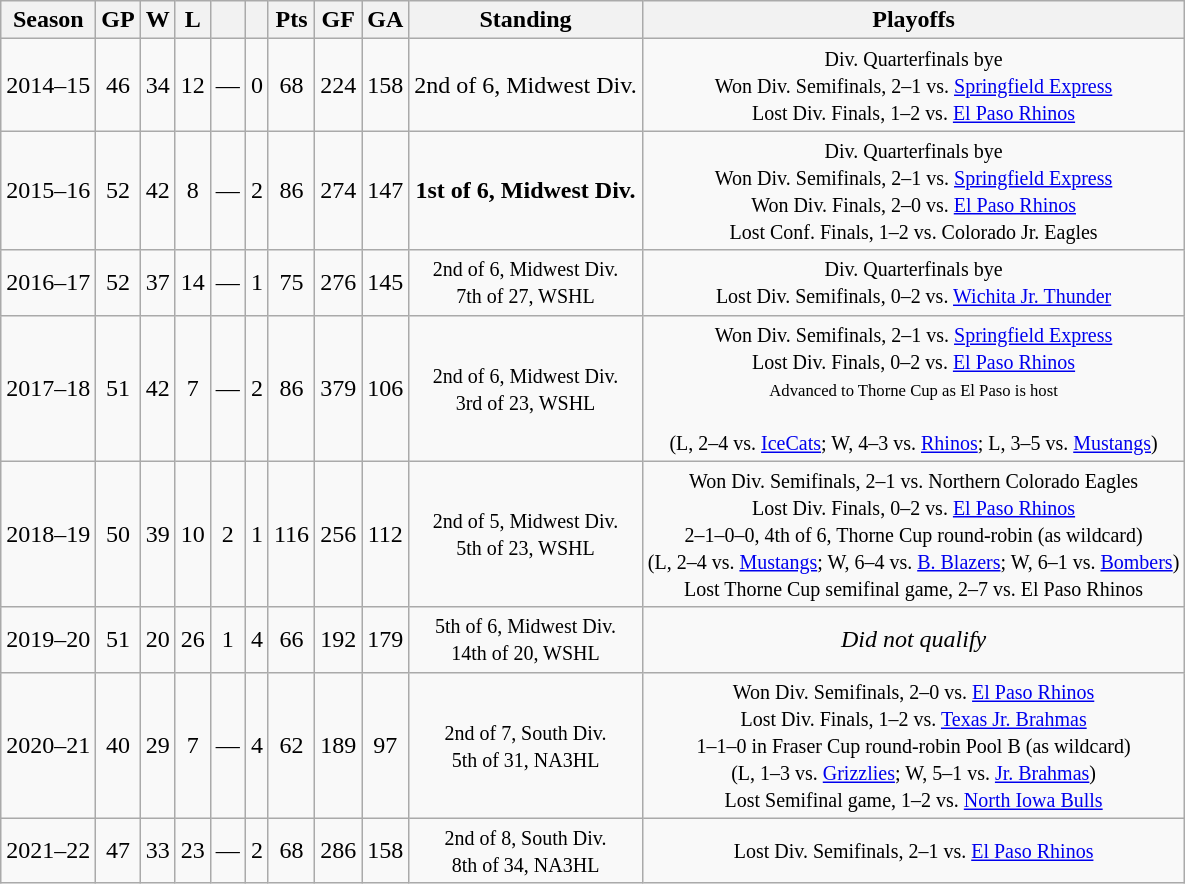<table class="wikitable" style="text-align:center;">
<tr>
<th>Season</th>
<th>GP</th>
<th>W</th>
<th>L</th>
<th></th>
<th></th>
<th>Pts</th>
<th>GF</th>
<th>GA</th>
<th>Standing</th>
<th>Playoffs</th>
</tr>
<tr>
<td>2014–15</td>
<td>46</td>
<td>34</td>
<td>12</td>
<td>—</td>
<td>0</td>
<td>68</td>
<td>224</td>
<td>158</td>
<td>2nd of 6, Midwest Div.</td>
<td><small>Div. Quarterfinals bye<br>Won Div. Semifinals, 2–1 vs. <a href='#'>Springfield Express</a><br>Lost Div. Finals, 1–2 vs. <a href='#'>El Paso Rhinos</a></small></td>
</tr>
<tr>
<td>2015–16</td>
<td>52</td>
<td>42</td>
<td>8</td>
<td>—</td>
<td>2</td>
<td>86</td>
<td>274</td>
<td>147</td>
<td><strong>1st of 6, Midwest Div.</strong></td>
<td><small>Div. Quarterfinals bye<br>Won Div. Semifinals, 2–1 vs. <a href='#'>Springfield Express</a><br>Won Div. Finals, 2–0 vs. <a href='#'>El Paso Rhinos</a><br>Lost Conf. Finals, 1–2 vs. Colorado Jr. Eagles</small></td>
</tr>
<tr>
<td>2016–17</td>
<td>52</td>
<td>37</td>
<td>14</td>
<td>—</td>
<td>1</td>
<td>75</td>
<td>276</td>
<td>145</td>
<td><small>2nd of 6, Midwest Div.<br>7th of 27, WSHL</small></td>
<td><small>Div. Quarterfinals bye<br>Lost Div. Semifinals, 0–2 vs. <a href='#'>Wichita Jr. Thunder</a></small></td>
</tr>
<tr>
<td>2017–18</td>
<td>51</td>
<td>42</td>
<td>7</td>
<td>—</td>
<td>2</td>
<td>86</td>
<td>379</td>
<td>106</td>
<td><small>2nd of 6, Midwest Div.<br>3rd of 23, WSHL</small></td>
<td><small>Won Div. Semifinals, 2–1 vs. <a href='#'>Springfield Express</a><br>Lost Div. Finals, 0–2 vs. <a href='#'>El Paso Rhinos</a><br><small>Advanced to Thorne Cup as El Paso is host</small><br><br>(L, 2–4 vs. <a href='#'>IceCats</a>; W, 4–3 vs. <a href='#'>Rhinos</a>; L, 3–5 vs. <a href='#'>Mustangs</a>)</small></td>
</tr>
<tr>
<td>2018–19</td>
<td>50</td>
<td>39</td>
<td>10</td>
<td>2</td>
<td>1</td>
<td>116</td>
<td>256</td>
<td>112</td>
<td><small>2nd of 5, Midwest Div.<br>5th of 23, WSHL</small></td>
<td><small>Won Div. Semifinals, 2–1 vs. Northern Colorado Eagles<br>Lost Div. Finals, 0–2 vs. <a href='#'>El Paso Rhinos</a><br>2–1–0–0, 4th of 6, Thorne Cup round-robin (as wildcard)<br>(L, 2–4 vs. <a href='#'>Mustangs</a>; W, 6–4 vs. <a href='#'>B. Blazers</a>; W, 6–1 vs. <a href='#'>Bombers</a>)<br>Lost Thorne Cup semifinal game, 2–7 vs. El Paso Rhinos</small></td>
</tr>
<tr>
<td>2019–20</td>
<td>51</td>
<td>20</td>
<td>26</td>
<td>1</td>
<td>4</td>
<td>66</td>
<td>192</td>
<td>179</td>
<td><small>5th of 6, Midwest Div.<br>14th of 20, WSHL</small></td>
<td><em>Did not qualify</em></td>
</tr>
<tr>
<td>2020–21</td>
<td>40</td>
<td>29</td>
<td>7</td>
<td>—</td>
<td>4</td>
<td>62</td>
<td>189</td>
<td>97</td>
<td><small>2nd of 7, South Div.<br>5th of 31, NA3HL</small></td>
<td><small>Won Div. Semifinals, 2–0 vs. <a href='#'>El Paso Rhinos</a><br>Lost Div. Finals, 1–2 vs. <a href='#'>Texas Jr. Brahmas</a><br>1–1–0 in Fraser Cup round-robin Pool B (as wildcard)<br>(L, 1–3 vs. <a href='#'>Grizzlies</a>; W, 5–1 vs. <a href='#'>Jr. Brahmas</a>)<br>Lost Semifinal game, 1–2 vs. <a href='#'>North Iowa Bulls</a></small></td>
</tr>
<tr>
<td>2021–22</td>
<td>47</td>
<td>33</td>
<td>23</td>
<td>—</td>
<td>2</td>
<td>68</td>
<td>286</td>
<td>158</td>
<td><small>2nd of 8, South Div.<br>8th of 34, NA3HL</small></td>
<td><small>Lost Div. Semifinals, 2–1 vs. <a href='#'>El Paso Rhinos</a></small></td>
</tr>
</table>
